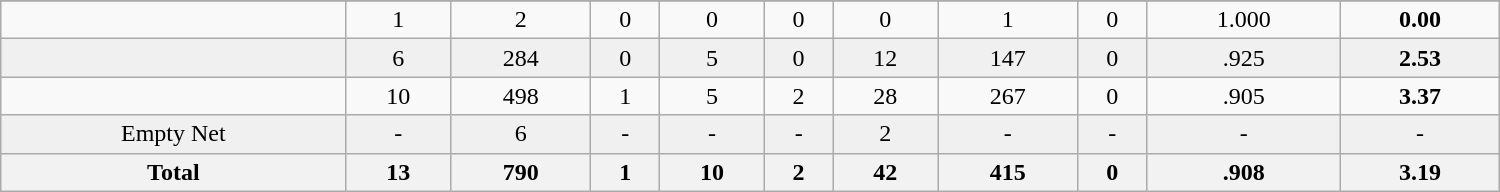<table class="wikitable sortable" width ="1000">
<tr align="center">
</tr>
<tr align="center" bgcolor="">
<td></td>
<td>1</td>
<td>2</td>
<td>0</td>
<td>0</td>
<td>0</td>
<td>0</td>
<td>1</td>
<td>0</td>
<td>1.000</td>
<td><strong>0.00</strong></td>
</tr>
<tr align="center" bgcolor="f0f0f0">
<td></td>
<td>6</td>
<td>284</td>
<td>0</td>
<td>5</td>
<td>0</td>
<td>12</td>
<td>147</td>
<td>0</td>
<td>.925</td>
<td><strong>2.53</strong></td>
</tr>
<tr align="center" bgcolor="">
<td></td>
<td>10</td>
<td>498</td>
<td>1</td>
<td>5</td>
<td>2</td>
<td>28</td>
<td>267</td>
<td>0</td>
<td>.905</td>
<td><strong>3.37</strong></td>
</tr>
<tr align="center" bgcolor="f0f0f0">
<td>Empty Net</td>
<td>-</td>
<td>6</td>
<td>-</td>
<td>-</td>
<td>-</td>
<td>2</td>
<td>-</td>
<td>-</td>
<td>-</td>
<td>-</td>
</tr>
<tr>
<th>Total</th>
<th>13</th>
<th>790</th>
<th>1</th>
<th>10</th>
<th>2</th>
<th>42</th>
<th>415</th>
<th>0</th>
<th>.908</th>
<th>3.19</th>
</tr>
</table>
